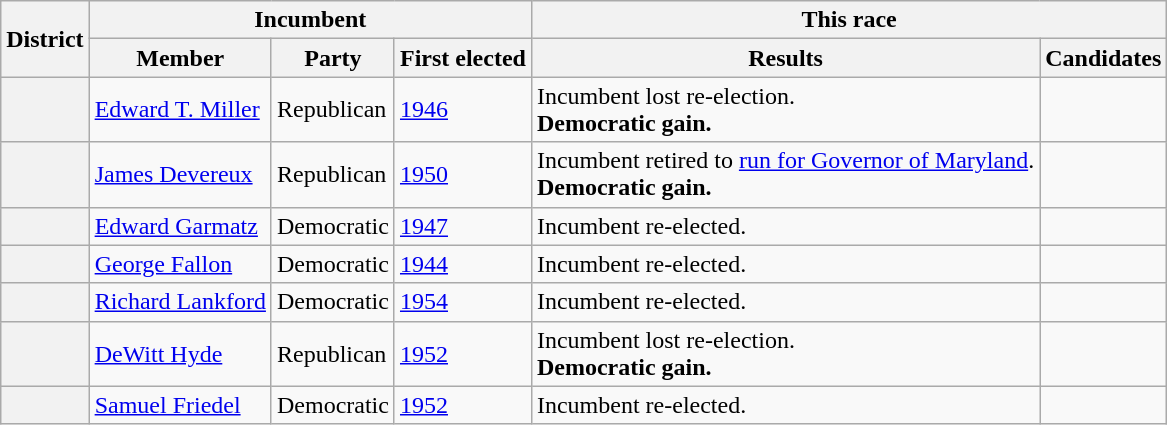<table class=wikitable>
<tr>
<th rowspan=2>District</th>
<th colspan=3>Incumbent</th>
<th colspan=2>This race</th>
</tr>
<tr>
<th>Member</th>
<th>Party</th>
<th>First elected</th>
<th>Results</th>
<th>Candidates</th>
</tr>
<tr>
<th></th>
<td><a href='#'>Edward T. Miller</a></td>
<td>Republican</td>
<td><a href='#'>1946</a></td>
<td>Incumbent lost re-election.<br><strong>Democratic gain.</strong></td>
<td nowrap></td>
</tr>
<tr>
<th></th>
<td><a href='#'>James Devereux</a></td>
<td>Republican</td>
<td><a href='#'>1950</a></td>
<td>Incumbent retired to <a href='#'>run for Governor of Maryland</a>.<br><strong>Democratic gain.</strong></td>
<td nowrap></td>
</tr>
<tr>
<th></th>
<td><a href='#'>Edward Garmatz</a></td>
<td>Democratic</td>
<td><a href='#'>1947 </a></td>
<td>Incumbent re-elected.</td>
<td nowrap></td>
</tr>
<tr>
<th></th>
<td><a href='#'>George Fallon</a></td>
<td>Democratic</td>
<td><a href='#'>1944</a></td>
<td>Incumbent re-elected.</td>
<td nowrap></td>
</tr>
<tr>
<th></th>
<td><a href='#'>Richard Lankford</a></td>
<td>Democratic</td>
<td><a href='#'>1954</a></td>
<td>Incumbent re-elected.</td>
<td nowrap></td>
</tr>
<tr>
<th></th>
<td><a href='#'>DeWitt Hyde</a></td>
<td>Republican</td>
<td><a href='#'>1952</a></td>
<td>Incumbent lost re-election.<br><strong>Democratic gain.</strong></td>
<td nowrap></td>
</tr>
<tr>
<th></th>
<td><a href='#'>Samuel Friedel</a></td>
<td>Democratic</td>
<td><a href='#'>1952</a></td>
<td>Incumbent re-elected.</td>
<td nowrap></td>
</tr>
</table>
